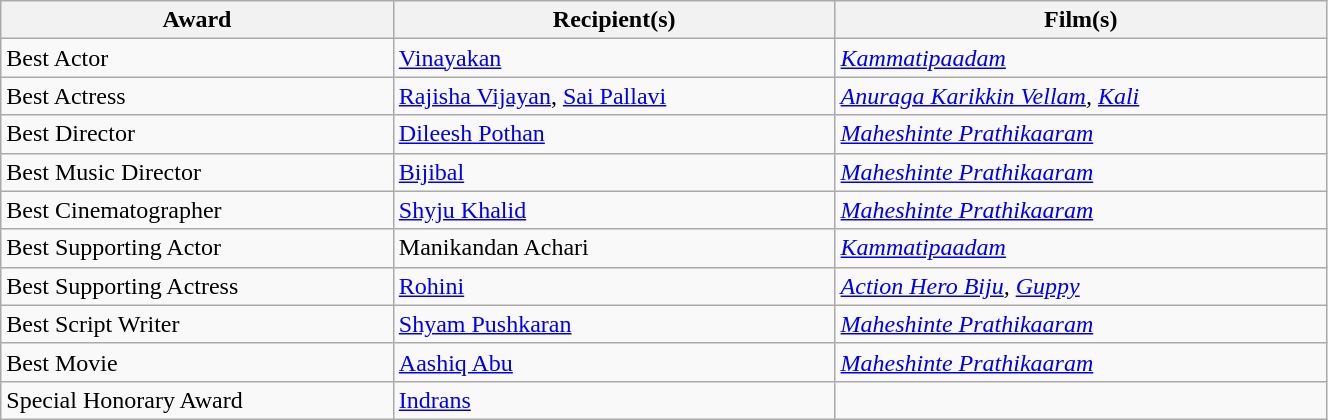<table class="wikitable" width=70%>
<tr>
<th>Award</th>
<th>Recipient(s)</th>
<th>Film(s)</th>
</tr>
<tr>
<td>Best Actor</td>
<td><a href='#'>Vinayakan</a></td>
<td><em><a href='#'>Kammatipaadam</a></em></td>
</tr>
<tr>
<td>Best Actress</td>
<td><a href='#'>Rajisha Vijayan</a>, <a href='#'>Sai Pallavi</a></td>
<td><em><a href='#'>Anuraga Karikkin Vellam</a>, <a href='#'>Kali</a></em></td>
</tr>
<tr>
<td>Best Director</td>
<td><a href='#'>Dileesh Pothan</a></td>
<td><em><a href='#'>Maheshinte Prathikaaram</a></em></td>
</tr>
<tr>
<td>Best Music Director</td>
<td><a href='#'>Bijibal</a></td>
<td><em><a href='#'>Maheshinte Prathikaaram</a></em></td>
</tr>
<tr>
<td>Best Cinematographer</td>
<td><a href='#'>Shyju Khalid</a></td>
<td><em><a href='#'>Maheshinte Prathikaaram</a></em></td>
</tr>
<tr>
<td>Best Supporting Actor</td>
<td>Manikandan Achari</td>
<td><em><a href='#'>Kammatipaadam</a></em></td>
</tr>
<tr>
<td>Best Supporting Actress</td>
<td><a href='#'>Rohini</a></td>
<td><em><a href='#'>Action Hero Biju</a>, <a href='#'>Guppy</a></em></td>
</tr>
<tr>
<td>Best Script Writer</td>
<td><a href='#'>Shyam Pushkaran</a></td>
<td><em><a href='#'>Maheshinte Prathikaaram</a></em></td>
</tr>
<tr>
<td>Best Movie</td>
<td><a href='#'>Aashiq Abu</a></td>
<td><em><a href='#'>Maheshinte Prathikaaram</a></em></td>
</tr>
<tr>
<td>Special Honorary Award</td>
<td><a href='#'>Indrans</a></td>
<td></td>
</tr>
</table>
